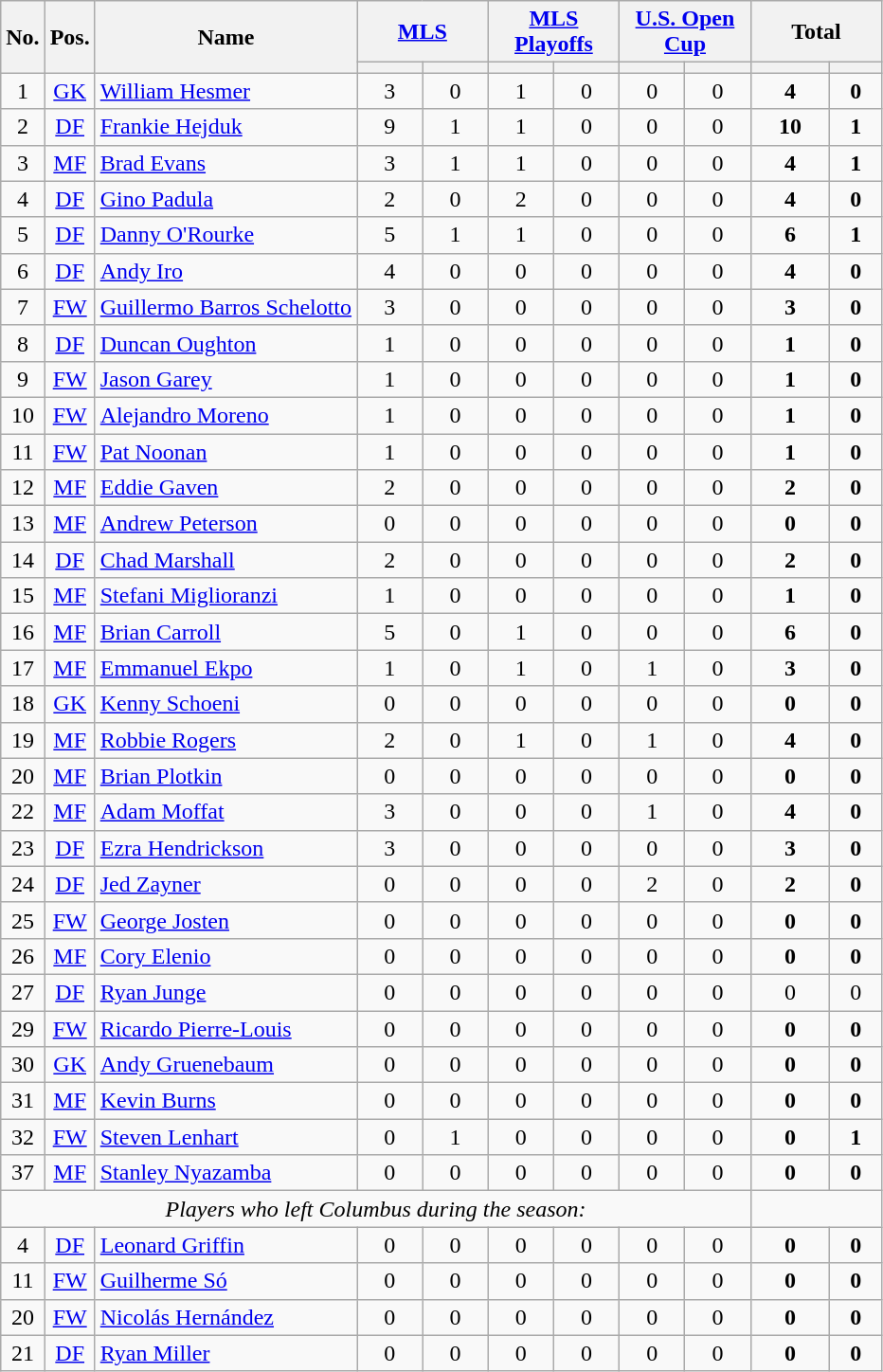<table class="wikitable sortable" style="text-align: center;">
<tr>
<th rowspan=2>No.</th>
<th rowspan=2>Pos.</th>
<th rowspan=2>Name</th>
<th colspan=2 style="width:85px;"><a href='#'>MLS</a></th>
<th colspan=2 style="width:85px;"><a href='#'>MLS Playoffs</a></th>
<th colspan=2 style="width:85px;"><a href='#'>U.S. Open Cup</a></th>
<th colspan=2 style="width:85px;"><strong>Total</strong></th>
</tr>
<tr>
<th></th>
<th></th>
<th></th>
<th></th>
<th></th>
<th></th>
<th></th>
<th></th>
</tr>
<tr>
<td>1</td>
<td><a href='#'>GK</a></td>
<td align=left> <a href='#'>William Hesmer</a></td>
<td>3</td>
<td>0</td>
<td>1</td>
<td>0</td>
<td>0</td>
<td>0</td>
<td><strong>4</strong></td>
<td><strong>0</strong></td>
</tr>
<tr>
<td>2</td>
<td><a href='#'>DF</a></td>
<td align=left> <a href='#'>Frankie Hejduk</a></td>
<td>9</td>
<td>1</td>
<td>1</td>
<td>0</td>
<td>0</td>
<td>0</td>
<td><strong>10</strong></td>
<td><strong>1</strong></td>
</tr>
<tr>
<td>3</td>
<td><a href='#'>MF</a></td>
<td align=left> <a href='#'>Brad Evans</a></td>
<td>3</td>
<td>1</td>
<td>1</td>
<td>0</td>
<td>0</td>
<td>0</td>
<td><strong>4</strong></td>
<td><strong>1</strong></td>
</tr>
<tr>
<td>4</td>
<td><a href='#'>DF</a></td>
<td align=left> <a href='#'>Gino Padula</a></td>
<td>2</td>
<td>0</td>
<td>2</td>
<td>0</td>
<td>0</td>
<td>0</td>
<td><strong>4</strong></td>
<td><strong>0</strong></td>
</tr>
<tr>
<td>5</td>
<td><a href='#'>DF</a></td>
<td align=left> <a href='#'>Danny O'Rourke</a></td>
<td>5</td>
<td>1</td>
<td>1</td>
<td>0</td>
<td>0</td>
<td>0</td>
<td><strong>6</strong></td>
<td><strong>1</strong></td>
</tr>
<tr>
<td>6</td>
<td><a href='#'>DF</a></td>
<td align=left> <a href='#'>Andy Iro</a></td>
<td>4</td>
<td>0</td>
<td>0</td>
<td>0</td>
<td>0</td>
<td>0</td>
<td><strong>4</strong></td>
<td><strong>0</strong></td>
</tr>
<tr>
<td>7</td>
<td><a href='#'>FW</a></td>
<td align=left> <a href='#'>Guillermo Barros Schelotto</a></td>
<td>3</td>
<td>0</td>
<td>0</td>
<td>0</td>
<td>0</td>
<td>0</td>
<td><strong>3</strong></td>
<td><strong>0</strong></td>
</tr>
<tr>
<td>8</td>
<td><a href='#'>DF</a></td>
<td align=left> <a href='#'>Duncan Oughton</a></td>
<td>1</td>
<td>0</td>
<td>0</td>
<td>0</td>
<td>0</td>
<td>0</td>
<td><strong>1</strong></td>
<td><strong>0</strong></td>
</tr>
<tr>
<td>9</td>
<td><a href='#'>FW</a></td>
<td align=left> <a href='#'>Jason Garey</a></td>
<td>1</td>
<td>0</td>
<td>0</td>
<td>0</td>
<td>0</td>
<td>0</td>
<td><strong>1</strong></td>
<td><strong>0</strong></td>
</tr>
<tr>
<td>10</td>
<td><a href='#'>FW</a></td>
<td align=left> <a href='#'>Alejandro Moreno</a></td>
<td>1</td>
<td>0</td>
<td>0</td>
<td>0</td>
<td>0</td>
<td>0</td>
<td><strong>1</strong></td>
<td><strong>0</strong></td>
</tr>
<tr>
<td>11</td>
<td><a href='#'>FW</a></td>
<td align=left> <a href='#'>Pat Noonan</a></td>
<td>1</td>
<td>0</td>
<td>0</td>
<td>0</td>
<td>0</td>
<td>0</td>
<td><strong>1</strong></td>
<td><strong>0</strong></td>
</tr>
<tr>
<td>12</td>
<td><a href='#'>MF</a></td>
<td align=left> <a href='#'>Eddie Gaven</a></td>
<td>2</td>
<td>0</td>
<td>0</td>
<td>0</td>
<td>0</td>
<td>0</td>
<td><strong>2</strong></td>
<td><strong>0</strong></td>
</tr>
<tr>
<td>13</td>
<td><a href='#'>MF</a></td>
<td align=left> <a href='#'>Andrew Peterson</a></td>
<td>0</td>
<td>0</td>
<td>0</td>
<td>0</td>
<td>0</td>
<td>0</td>
<td><strong>0</strong></td>
<td><strong>0</strong></td>
</tr>
<tr>
<td>14</td>
<td><a href='#'>DF</a></td>
<td align=left> <a href='#'>Chad Marshall</a></td>
<td>2</td>
<td>0</td>
<td>0</td>
<td>0</td>
<td>0</td>
<td>0</td>
<td><strong>2</strong></td>
<td><strong>0</strong></td>
</tr>
<tr>
<td>15</td>
<td><a href='#'>MF</a></td>
<td align=left> <a href='#'>Stefani Miglioranzi</a></td>
<td>1</td>
<td>0</td>
<td>0</td>
<td>0</td>
<td>0</td>
<td>0</td>
<td><strong>1</strong></td>
<td><strong>0</strong></td>
</tr>
<tr>
<td>16</td>
<td><a href='#'>MF</a></td>
<td align=left> <a href='#'>Brian Carroll</a></td>
<td>5</td>
<td>0</td>
<td>1</td>
<td>0</td>
<td>0</td>
<td>0</td>
<td><strong>6</strong></td>
<td><strong>0</strong></td>
</tr>
<tr>
<td>17</td>
<td><a href='#'>MF</a></td>
<td align=left> <a href='#'>Emmanuel Ekpo</a></td>
<td>1</td>
<td>0</td>
<td>1</td>
<td>0</td>
<td>1</td>
<td>0</td>
<td><strong>3</strong></td>
<td><strong>0</strong></td>
</tr>
<tr>
<td>18</td>
<td><a href='#'>GK</a></td>
<td align=left> <a href='#'>Kenny Schoeni</a></td>
<td>0</td>
<td>0</td>
<td>0</td>
<td>0</td>
<td>0</td>
<td>0</td>
<td><strong>0</strong></td>
<td><strong>0</strong></td>
</tr>
<tr>
<td>19</td>
<td><a href='#'>MF</a></td>
<td align=left> <a href='#'>Robbie Rogers</a></td>
<td>2</td>
<td>0</td>
<td>1</td>
<td>0</td>
<td>1</td>
<td>0</td>
<td><strong>4</strong></td>
<td><strong>0</strong></td>
</tr>
<tr>
<td>20</td>
<td><a href='#'>MF</a></td>
<td align=left> <a href='#'>Brian Plotkin</a></td>
<td>0</td>
<td>0</td>
<td>0</td>
<td>0</td>
<td>0</td>
<td>0</td>
<td><strong>0</strong></td>
<td><strong>0</strong></td>
</tr>
<tr>
<td>22</td>
<td><a href='#'>MF</a></td>
<td align=left> <a href='#'>Adam Moffat</a></td>
<td>3</td>
<td>0</td>
<td>0</td>
<td>0</td>
<td>1</td>
<td>0</td>
<td><strong>4</strong></td>
<td><strong>0</strong></td>
</tr>
<tr>
<td>23</td>
<td><a href='#'>DF</a></td>
<td align=left> <a href='#'>Ezra Hendrickson</a></td>
<td>3</td>
<td>0</td>
<td>0</td>
<td>0</td>
<td>0</td>
<td>0</td>
<td><strong>3</strong></td>
<td><strong>0</strong></td>
</tr>
<tr>
<td>24</td>
<td><a href='#'>DF</a></td>
<td align=left> <a href='#'>Jed Zayner</a></td>
<td>0</td>
<td>0</td>
<td>0</td>
<td>0</td>
<td>2</td>
<td>0</td>
<td><strong>2</strong></td>
<td><strong>0</strong></td>
</tr>
<tr>
<td>25</td>
<td><a href='#'>FW</a></td>
<td align=left> <a href='#'>George Josten</a></td>
<td>0</td>
<td>0</td>
<td>0</td>
<td>0</td>
<td>0</td>
<td>0</td>
<td><strong>0</strong></td>
<td><strong>0</strong></td>
</tr>
<tr>
<td>26</td>
<td><a href='#'>MF</a></td>
<td align=left> <a href='#'>Cory Elenio</a></td>
<td>0</td>
<td>0</td>
<td>0</td>
<td>0</td>
<td>0</td>
<td>0</td>
<td><strong>0</strong></td>
<td><strong>0</strong></td>
</tr>
<tr>
<td>27</td>
<td><a href='#'>DF</a></td>
<td align=left> <a href='#'>Ryan Junge</a></td>
<td>0</td>
<td>0</td>
<td>0</td>
<td>0</td>
<td>0</td>
<td>0</td>
<td>0</td>
<td>0</td>
</tr>
<tr>
<td>29</td>
<td><a href='#'>FW</a></td>
<td align=left> <a href='#'>Ricardo Pierre-Louis</a></td>
<td>0</td>
<td>0</td>
<td>0</td>
<td>0</td>
<td>0</td>
<td>0</td>
<td><strong>0</strong></td>
<td><strong>0</strong></td>
</tr>
<tr>
<td>30</td>
<td><a href='#'>GK</a></td>
<td align=left> <a href='#'>Andy Gruenebaum</a></td>
<td>0</td>
<td>0</td>
<td>0</td>
<td>0</td>
<td>0</td>
<td>0</td>
<td><strong>0</strong></td>
<td><strong>0</strong></td>
</tr>
<tr>
<td>31</td>
<td><a href='#'>MF</a></td>
<td align=left> <a href='#'>Kevin Burns</a></td>
<td>0</td>
<td>0</td>
<td>0</td>
<td>0</td>
<td>0</td>
<td>0</td>
<td><strong>0</strong></td>
<td><strong>0</strong></td>
</tr>
<tr>
<td>32</td>
<td><a href='#'>FW</a></td>
<td align=left> <a href='#'>Steven Lenhart</a></td>
<td>0</td>
<td>1</td>
<td>0</td>
<td>0</td>
<td>0</td>
<td>0</td>
<td><strong>0</strong></td>
<td><strong>1</strong></td>
</tr>
<tr>
<td>37</td>
<td><a href='#'>MF</a></td>
<td align=left> <a href='#'>Stanley Nyazamba</a></td>
<td>0</td>
<td>0</td>
<td>0</td>
<td>0</td>
<td>0</td>
<td>0</td>
<td><strong>0</strong></td>
<td><strong>0</strong></td>
</tr>
<tr>
<td colspan=9 align=center><em>Players who left Columbus during the season:</em></td>
</tr>
<tr>
<td>4</td>
<td><a href='#'>DF</a></td>
<td align=left> <a href='#'>Leonard Griffin</a></td>
<td>0</td>
<td>0</td>
<td>0</td>
<td>0</td>
<td>0</td>
<td>0</td>
<td><strong>0</strong></td>
<td><strong>0</strong></td>
</tr>
<tr>
<td>11</td>
<td><a href='#'>FW</a></td>
<td align=left> <a href='#'>Guilherme Só</a></td>
<td>0</td>
<td>0</td>
<td>0</td>
<td>0</td>
<td>0</td>
<td>0</td>
<td><strong>0</strong></td>
<td><strong>0</strong></td>
</tr>
<tr>
<td>20</td>
<td><a href='#'>FW</a></td>
<td align=left> <a href='#'>Nicolás Hernández</a></td>
<td>0</td>
<td>0</td>
<td>0</td>
<td>0</td>
<td>0</td>
<td>0</td>
<td><strong>0</strong></td>
<td><strong>0</strong></td>
</tr>
<tr>
<td>21</td>
<td><a href='#'>DF</a></td>
<td align=left> <a href='#'>Ryan Miller</a></td>
<td>0</td>
<td>0</td>
<td>0</td>
<td>0</td>
<td>0</td>
<td>0</td>
<td><strong>0</strong></td>
<td><strong>0</strong></td>
</tr>
</table>
